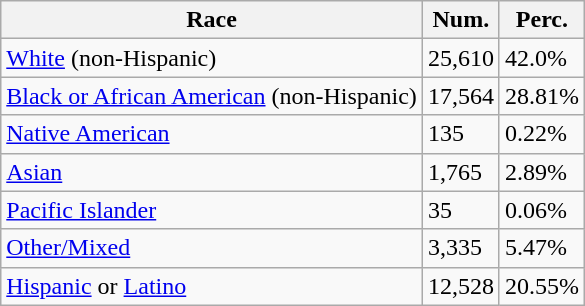<table class="wikitable">
<tr>
<th>Race</th>
<th>Num.</th>
<th>Perc.</th>
</tr>
<tr>
<td><a href='#'>White</a> (non-Hispanic)</td>
<td>25,610</td>
<td>42.0%</td>
</tr>
<tr>
<td><a href='#'>Black or African American</a> (non-Hispanic)</td>
<td>17,564</td>
<td>28.81%</td>
</tr>
<tr>
<td><a href='#'>Native American</a></td>
<td>135</td>
<td>0.22%</td>
</tr>
<tr>
<td><a href='#'>Asian</a></td>
<td>1,765</td>
<td>2.89%</td>
</tr>
<tr>
<td><a href='#'>Pacific Islander</a></td>
<td>35</td>
<td>0.06%</td>
</tr>
<tr>
<td><a href='#'>Other/Mixed</a></td>
<td>3,335</td>
<td>5.47%</td>
</tr>
<tr>
<td><a href='#'>Hispanic</a> or <a href='#'>Latino</a></td>
<td>12,528</td>
<td>20.55%</td>
</tr>
</table>
